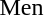<table>
<tr>
<td>Men</td>
<td></td>
<td></td>
<td></td>
</tr>
</table>
